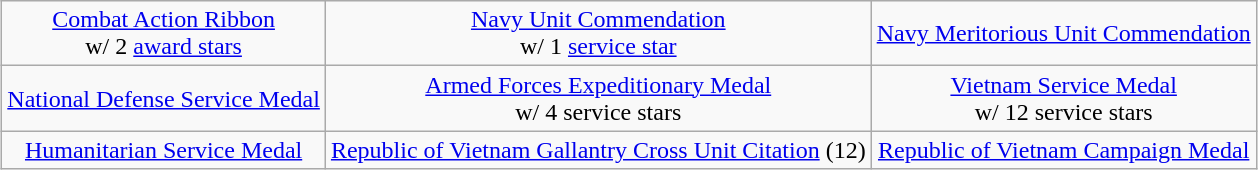<table class="wikitable" style="margin:1em auto; text-align:center;">
<tr>
<td><a href='#'>Combat Action Ribbon</a> <br>w/ 2 <a href='#'>award stars</a></td>
<td><a href='#'>Navy Unit Commendation</a> <br>w/ 1 <a href='#'>service star</a></td>
<td><a href='#'>Navy Meritorious Unit Commendation</a></td>
</tr>
<tr>
<td><a href='#'>National Defense Service Medal</a></td>
<td><a href='#'>Armed Forces Expeditionary Medal</a> <br>w/ 4 service stars</td>
<td><a href='#'>Vietnam Service Medal</a> <br>w/ 12 service stars</td>
</tr>
<tr>
<td><a href='#'>Humanitarian Service Medal</a></td>
<td><a href='#'>Republic of Vietnam Gallantry Cross Unit Citation</a> (12)</td>
<td><a href='#'>Republic of Vietnam Campaign Medal</a></td>
</tr>
</table>
